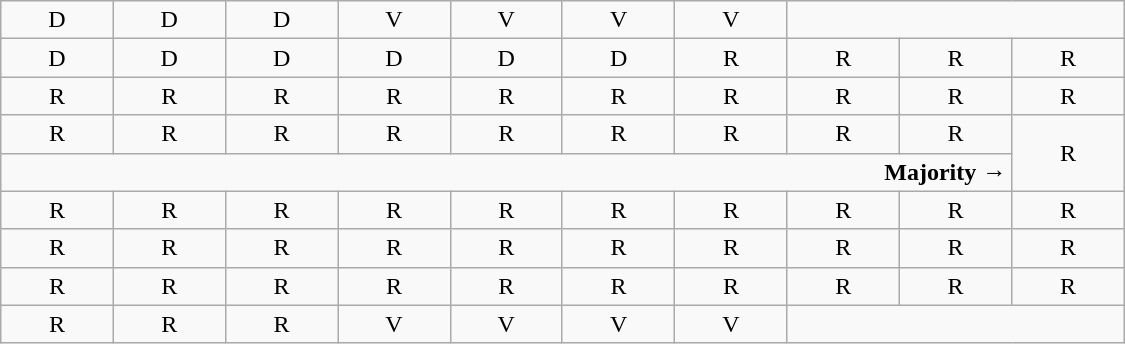<table class="wikitable" style="text-align:center" width=750px>
<tr>
<td>D</td>
<td>D</td>
<td>D</td>
<td>V<br></td>
<td>V<br></td>
<td>V<br></td>
<td>V</td>
<td colspan=3> </td>
</tr>
<tr>
<td width=50px >D</td>
<td width=50px >D<br></td>
<td width=50px >D<br></td>
<td width=50px >D<br></td>
<td width=50px >D<br></td>
<td width=50px >D<br></td>
<td width=50px >R<br></td>
<td width=50px >R<br></td>
<td width=50px >R<br></td>
<td width=50px >R<br></td>
</tr>
<tr>
<td>R<br></td>
<td>R<br></td>
<td>R<br></td>
<td>R<br></td>
<td>R<br></td>
<td>R<br></td>
<td>R<br></td>
<td>R<br></td>
<td>R<br></td>
<td>R<br></td>
</tr>
<tr>
<td>R<br></td>
<td>R<br></td>
<td>R<br></td>
<td>R</td>
<td>R</td>
<td>R</td>
<td>R</td>
<td>R</td>
<td>R</td>
<td rowspan=2 >R</td>
</tr>
<tr>
<td colspan=9 align=right><strong>Majority →</strong></td>
</tr>
<tr>
<td>R</td>
<td>R</td>
<td>R</td>
<td>R</td>
<td>R</td>
<td>R</td>
<td>R</td>
<td>R</td>
<td>R</td>
<td>R</td>
</tr>
<tr>
<td>R</td>
<td>R</td>
<td>R</td>
<td>R</td>
<td>R</td>
<td>R</td>
<td>R</td>
<td>R</td>
<td>R</td>
<td>R</td>
</tr>
<tr>
<td>R</td>
<td>R</td>
<td>R</td>
<td>R</td>
<td>R</td>
<td>R</td>
<td>R</td>
<td>R</td>
<td>R</td>
<td>R</td>
</tr>
<tr>
<td>R</td>
<td>R</td>
<td>R</td>
<td>V</td>
<td>V</td>
<td>V</td>
<td>V</td>
<td colspan=3> </td>
</tr>
</table>
